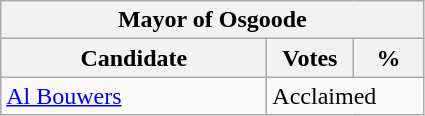<table class="wikitable">
<tr>
<th colspan="3">Mayor of Osgoode</th>
</tr>
<tr>
<th style="width: 170px">Candidate</th>
<th style="width: 50px">Votes</th>
<th style="width: 40px">%</th>
</tr>
<tr>
<td><a href='#'>Al Bouwers</a></td>
<td colspan="2">Acclaimed</td>
</tr>
</table>
